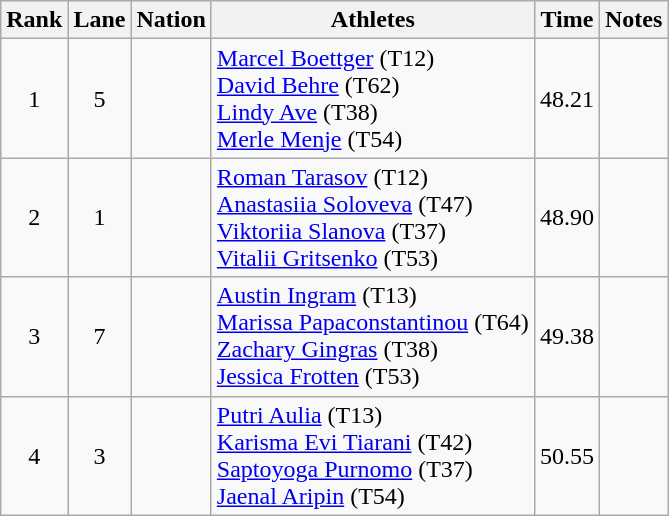<table class="wikitable sortable" style="text-align:center">
<tr>
<th>Rank</th>
<th>Lane</th>
<th>Nation</th>
<th>Athletes</th>
<th>Time</th>
<th>Notes</th>
</tr>
<tr>
<td>1</td>
<td>5</td>
<td align="left"></td>
<td align="left"><a href='#'>Marcel Boettger</a> (T12)<br><a href='#'>David Behre</a> (T62)<br><a href='#'>Lindy Ave</a> (T38)<br><a href='#'>Merle Menje</a> (T54)</td>
<td>48.21</td>
<td></td>
</tr>
<tr>
<td>2</td>
<td>1</td>
<td align="left"></td>
<td align="left"><a href='#'>Roman Tarasov</a> (T12)<br><a href='#'>Anastasiia Soloveva</a> (T47)<br><a href='#'>Viktoriia Slanova</a> (T37)<br><a href='#'>Vitalii Gritsenko</a> (T53)</td>
<td>48.90</td>
<td></td>
</tr>
<tr>
<td>3</td>
<td>7</td>
<td align="left"></td>
<td align="left"><a href='#'>Austin Ingram</a> (T13)<br><a href='#'>Marissa Papaconstantinou</a> (T64)<br><a href='#'>Zachary Gingras</a> (T38)<br><a href='#'>Jessica Frotten</a> (T53)</td>
<td>49.38</td>
<td></td>
</tr>
<tr>
<td>4</td>
<td>3</td>
<td align="left"></td>
<td align="left"><a href='#'>Putri Aulia</a> (T13)<br><a href='#'>Karisma Evi Tiarani</a> (T42)<br><a href='#'>Saptoyoga Purnomo</a> (T37)<br><a href='#'>Jaenal Aripin</a> (T54)</td>
<td>50.55</td>
<td></td>
</tr>
</table>
